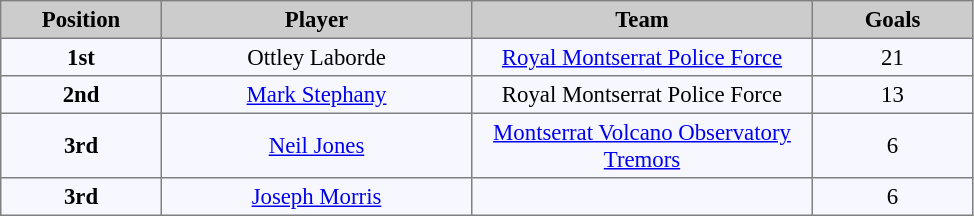<table bgcolor="#f7f8ff" cellpadding="3" cellspacing="0" border="1" style="font-size: 95%; border: gray solid 1px; border-collapse: collapse;">
<tr bgcolor="#CCCCCC" align="center">
<td width="100"><strong>Position</strong></td>
<td width="200"><strong>Player</strong></td>
<td width="220"><strong>Team</strong></td>
<td width="100"><strong>Goals</strong></td>
</tr>
<tr align=center>
<td><strong>1st</strong></td>
<td> Ottley Laborde</td>
<td><a href='#'>Royal Montserrat Police Force</a></td>
<td>21</td>
</tr>
<tr align=center>
<td><strong>2nd</strong></td>
<td> <a href='#'>Mark Stephany</a></td>
<td>Royal Montserrat Police Force</td>
<td>13</td>
</tr>
<tr align=center>
<td><strong>3rd</strong></td>
<td> <a href='#'>Neil Jones</a></td>
<td><a href='#'>Montserrat Volcano Observatory Tremors</a></td>
<td>6</td>
</tr>
<tr align=center>
<td><strong>3rd</strong></td>
<td> <a href='#'>Joseph Morris</a></td>
<td></td>
<td>6</td>
</tr>
</table>
